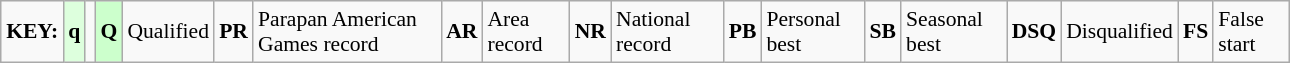<table class="wikitable" style="margin:0.5em auto; font-size:90%;position:relative;" width=68%>
<tr>
<td><strong>KEY:</strong></td>
<td bgcolor=ddffdd align=center><strong>q</strong></td>
<td></td>
<td bgcolor=ccffcc align=center><strong>Q</strong></td>
<td>Qualified</td>
<td align=center><strong>PR</strong></td>
<td>Parapan American Games record</td>
<td align=center><strong>AR</strong></td>
<td>Area record</td>
<td align=center><strong>NR</strong></td>
<td>National record</td>
<td align=center><strong>PB</strong></td>
<td>Personal best</td>
<td align=center><strong>SB</strong></td>
<td>Seasonal best</td>
<td align=center><strong>DSQ</strong></td>
<td>Disqualified</td>
<td align=center><strong>FS</strong></td>
<td>False start</td>
</tr>
</table>
